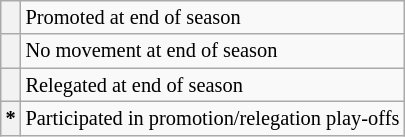<table class="wikitable" style="font-size:85%">
<tr>
<th></th>
<td>Promoted at end of season</td>
</tr>
<tr>
<th></th>
<td>No movement at end of season</td>
</tr>
<tr>
<th></th>
<td>Relegated at end of season</td>
</tr>
<tr>
<th>*</th>
<td>Participated in promotion/relegation play-offs</td>
</tr>
</table>
